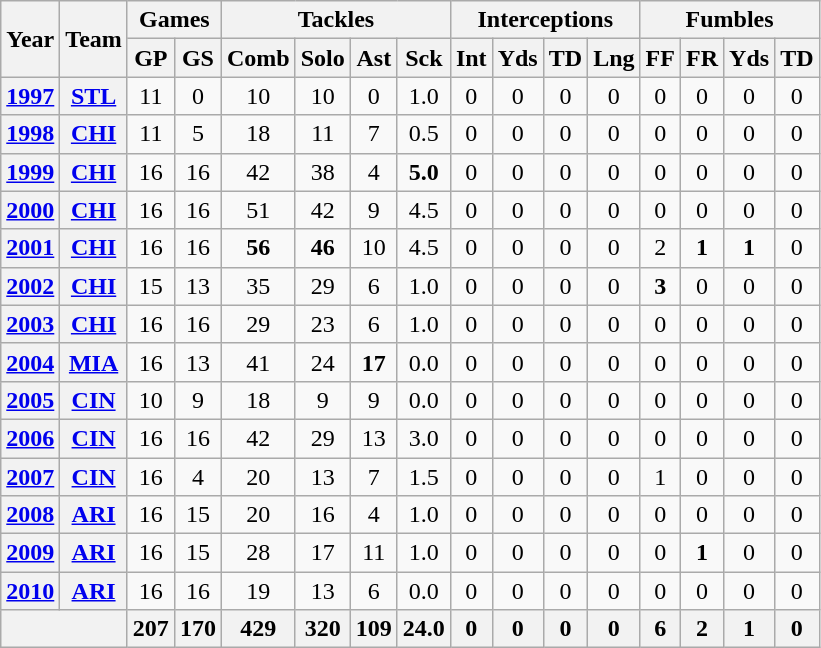<table class="wikitable" style="text-align:center">
<tr>
<th rowspan="2">Year</th>
<th rowspan="2">Team</th>
<th colspan="2">Games</th>
<th colspan="4">Tackles</th>
<th colspan="4">Interceptions</th>
<th colspan="4">Fumbles</th>
</tr>
<tr>
<th>GP</th>
<th>GS</th>
<th>Comb</th>
<th>Solo</th>
<th>Ast</th>
<th>Sck</th>
<th>Int</th>
<th>Yds</th>
<th>TD</th>
<th>Lng</th>
<th>FF</th>
<th>FR</th>
<th>Yds</th>
<th>TD</th>
</tr>
<tr>
<th><a href='#'>1997</a></th>
<th><a href='#'>STL</a></th>
<td>11</td>
<td>0</td>
<td>10</td>
<td>10</td>
<td>0</td>
<td>1.0</td>
<td>0</td>
<td>0</td>
<td>0</td>
<td>0</td>
<td>0</td>
<td>0</td>
<td>0</td>
<td>0</td>
</tr>
<tr>
<th><a href='#'>1998</a></th>
<th><a href='#'>CHI</a></th>
<td>11</td>
<td>5</td>
<td>18</td>
<td>11</td>
<td>7</td>
<td>0.5</td>
<td>0</td>
<td>0</td>
<td>0</td>
<td>0</td>
<td>0</td>
<td>0</td>
<td>0</td>
<td>0</td>
</tr>
<tr>
<th><a href='#'>1999</a></th>
<th><a href='#'>CHI</a></th>
<td>16</td>
<td>16</td>
<td>42</td>
<td>38</td>
<td>4</td>
<td><strong>5.0</strong></td>
<td>0</td>
<td>0</td>
<td>0</td>
<td>0</td>
<td>0</td>
<td>0</td>
<td>0</td>
<td>0</td>
</tr>
<tr>
<th><a href='#'>2000</a></th>
<th><a href='#'>CHI</a></th>
<td>16</td>
<td>16</td>
<td>51</td>
<td>42</td>
<td>9</td>
<td>4.5</td>
<td>0</td>
<td>0</td>
<td>0</td>
<td>0</td>
<td>0</td>
<td>0</td>
<td>0</td>
<td>0</td>
</tr>
<tr>
<th><a href='#'>2001</a></th>
<th><a href='#'>CHI</a></th>
<td>16</td>
<td>16</td>
<td><strong>56</strong></td>
<td><strong>46</strong></td>
<td>10</td>
<td>4.5</td>
<td>0</td>
<td>0</td>
<td>0</td>
<td>0</td>
<td>2</td>
<td><strong>1</strong></td>
<td><strong>1</strong></td>
<td>0</td>
</tr>
<tr>
<th><a href='#'>2002</a></th>
<th><a href='#'>CHI</a></th>
<td>15</td>
<td>13</td>
<td>35</td>
<td>29</td>
<td>6</td>
<td>1.0</td>
<td>0</td>
<td>0</td>
<td>0</td>
<td>0</td>
<td><strong>3</strong></td>
<td>0</td>
<td>0</td>
<td>0</td>
</tr>
<tr>
<th><a href='#'>2003</a></th>
<th><a href='#'>CHI</a></th>
<td>16</td>
<td>16</td>
<td>29</td>
<td>23</td>
<td>6</td>
<td>1.0</td>
<td>0</td>
<td>0</td>
<td>0</td>
<td>0</td>
<td>0</td>
<td>0</td>
<td>0</td>
<td>0</td>
</tr>
<tr>
<th><a href='#'>2004</a></th>
<th><a href='#'>MIA</a></th>
<td>16</td>
<td>13</td>
<td>41</td>
<td>24</td>
<td><strong>17</strong></td>
<td>0.0</td>
<td>0</td>
<td>0</td>
<td>0</td>
<td>0</td>
<td>0</td>
<td>0</td>
<td>0</td>
<td>0</td>
</tr>
<tr>
<th><a href='#'>2005</a></th>
<th><a href='#'>CIN</a></th>
<td>10</td>
<td>9</td>
<td>18</td>
<td>9</td>
<td>9</td>
<td>0.0</td>
<td>0</td>
<td>0</td>
<td>0</td>
<td>0</td>
<td>0</td>
<td>0</td>
<td>0</td>
<td>0</td>
</tr>
<tr>
<th><a href='#'>2006</a></th>
<th><a href='#'>CIN</a></th>
<td>16</td>
<td>16</td>
<td>42</td>
<td>29</td>
<td>13</td>
<td>3.0</td>
<td>0</td>
<td>0</td>
<td>0</td>
<td>0</td>
<td>0</td>
<td>0</td>
<td>0</td>
<td>0</td>
</tr>
<tr>
<th><a href='#'>2007</a></th>
<th><a href='#'>CIN</a></th>
<td>16</td>
<td>4</td>
<td>20</td>
<td>13</td>
<td>7</td>
<td>1.5</td>
<td>0</td>
<td>0</td>
<td>0</td>
<td>0</td>
<td>1</td>
<td>0</td>
<td>0</td>
<td>0</td>
</tr>
<tr>
<th><a href='#'>2008</a></th>
<th><a href='#'>ARI</a></th>
<td>16</td>
<td>15</td>
<td>20</td>
<td>16</td>
<td>4</td>
<td>1.0</td>
<td>0</td>
<td>0</td>
<td>0</td>
<td>0</td>
<td>0</td>
<td>0</td>
<td>0</td>
<td>0</td>
</tr>
<tr>
<th><a href='#'>2009</a></th>
<th><a href='#'>ARI</a></th>
<td>16</td>
<td>15</td>
<td>28</td>
<td>17</td>
<td>11</td>
<td>1.0</td>
<td>0</td>
<td>0</td>
<td>0</td>
<td>0</td>
<td>0</td>
<td><strong>1</strong></td>
<td>0</td>
<td>0</td>
</tr>
<tr>
<th><a href='#'>2010</a></th>
<th><a href='#'>ARI</a></th>
<td>16</td>
<td>16</td>
<td>19</td>
<td>13</td>
<td>6</td>
<td>0.0</td>
<td>0</td>
<td>0</td>
<td>0</td>
<td>0</td>
<td>0</td>
<td>0</td>
<td>0</td>
<td>0</td>
</tr>
<tr>
<th colspan="2"></th>
<th>207</th>
<th>170</th>
<th>429</th>
<th>320</th>
<th>109</th>
<th>24.0</th>
<th>0</th>
<th>0</th>
<th>0</th>
<th>0</th>
<th>6</th>
<th>2</th>
<th>1</th>
<th>0</th>
</tr>
</table>
